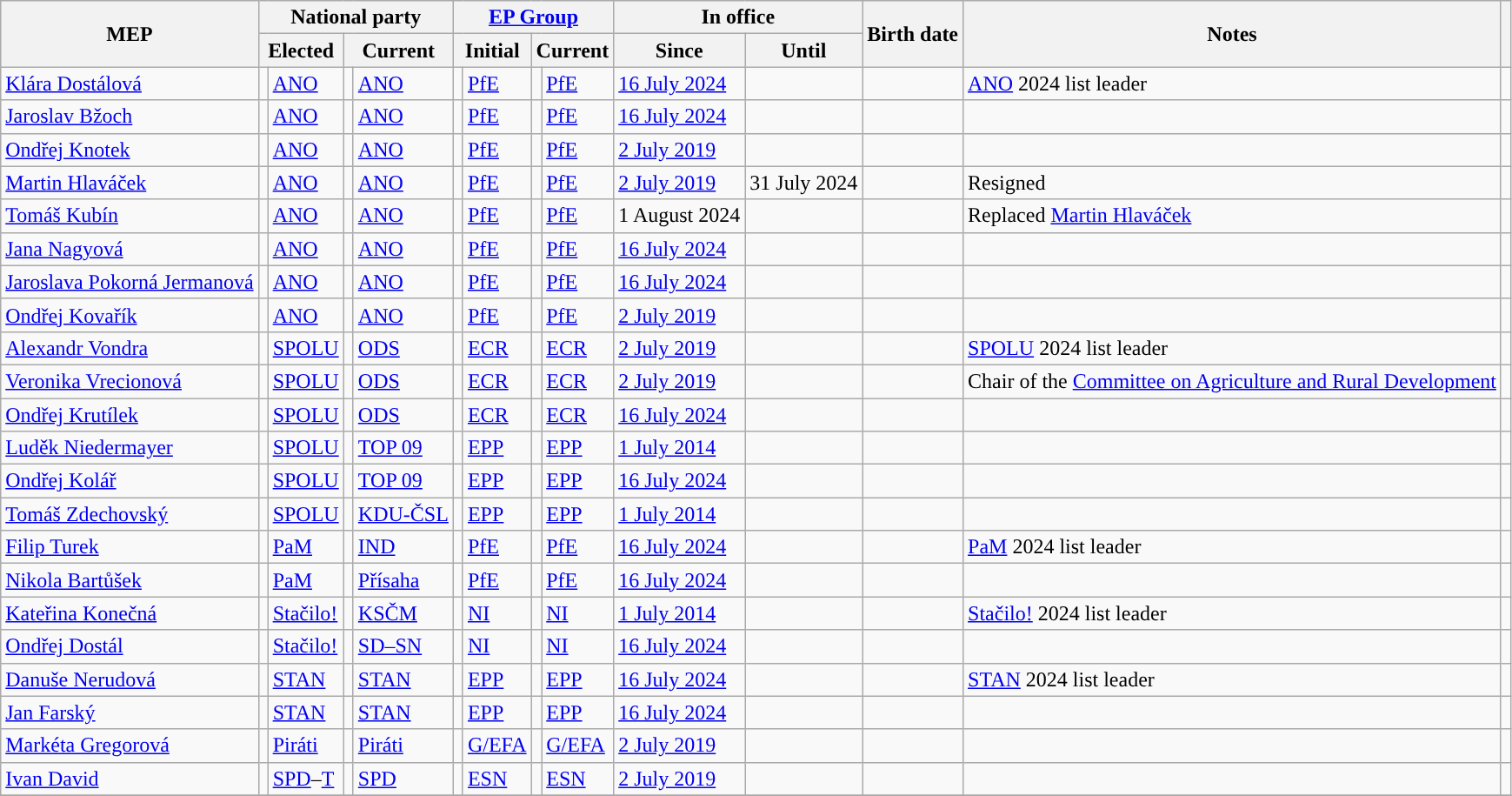<table class="wikitable sortable" style="text-align:left">
<tr>
<th rowspan="2">MEP</th>
<th colspan="4">National party</th>
<th colspan="4"><a href='#'>EP Group</a></th>
<th colspan="2">In office</th>
<th rowspan="2">Birth date</th>
<th rowspan="2">Notes</th>
<th rowspan="2" class="unsortable"></th>
</tr>
<tr>
<th colspan="2">Elected</th>
<th colspan="2">Current</th>
<th colspan="2">Initial</th>
<th colspan="2">Current</th>
<th>Since</th>
<th>Until</th>
</tr>
<tr>
<td><a href='#'>Klára Dostálová</a></td>
<td style="background: "></td>
<td><a href='#'>ANO</a></td>
<td style="background: "></td>
<td><a href='#'>ANO</a></td>
<td style="background: "></td>
<td><a href='#'>PfE</a></td>
<td style="background: "></td>
<td><a href='#'>PfE</a></td>
<td><a href='#'>16 July 2024</a></td>
<td></td>
<td></td>
<td><a href='#'>ANO</a> 2024 list leader</td>
<td></td>
</tr>
<tr>
<td><a href='#'>Jaroslav Bžoch</a></td>
<td style="background: "></td>
<td><a href='#'>ANO</a></td>
<td style="background: "></td>
<td><a href='#'>ANO</a></td>
<td style="background: "></td>
<td><a href='#'>PfE</a></td>
<td style="background: "></td>
<td><a href='#'>PfE</a></td>
<td><a href='#'>16 July 2024</a></td>
<td></td>
<td></td>
<td></td>
<td></td>
</tr>
<tr>
<td><a href='#'>Ondřej Knotek</a></td>
<td style="background: "></td>
<td><a href='#'>ANO</a></td>
<td style="background: "></td>
<td><a href='#'>ANO</a></td>
<td style="background: "></td>
<td><a href='#'>PfE</a></td>
<td style="background: "></td>
<td><a href='#'>PfE</a></td>
<td><a href='#'>2 July 2019</a></td>
<td></td>
<td></td>
<td></td>
<td></td>
</tr>
<tr>
<td><a href='#'>Martin Hlaváček</a></td>
<td style="background: "></td>
<td><a href='#'>ANO</a></td>
<td style="background: "></td>
<td><a href='#'>ANO</a></td>
<td style="background: "></td>
<td><a href='#'>PfE</a></td>
<td style="background: "></td>
<td><a href='#'>PfE</a></td>
<td><a href='#'>2 July 2019</a></td>
<td>31 July 2024</td>
<td></td>
<td>Resigned</td>
<td></td>
</tr>
<tr>
<td><a href='#'>Tomáš Kubín</a></td>
<td style="background: "></td>
<td><a href='#'>ANO</a></td>
<td style="background: "></td>
<td><a href='#'>ANO</a></td>
<td style="background: "></td>
<td><a href='#'>PfE</a></td>
<td style="background: "></td>
<td><a href='#'>PfE</a></td>
<td>1 August 2024</td>
<td></td>
<td></td>
<td>Replaced <a href='#'>Martin Hlaváček</a></td>
<td></td>
</tr>
<tr>
<td><a href='#'>Jana Nagyová</a></td>
<td style="background: "></td>
<td><a href='#'>ANO</a></td>
<td style="background: "></td>
<td><a href='#'>ANO</a></td>
<td style="background: "></td>
<td><a href='#'>PfE</a></td>
<td style="background: "></td>
<td><a href='#'>PfE</a></td>
<td><a href='#'>16 July 2024</a></td>
<td></td>
<td></td>
<td></td>
<td></td>
</tr>
<tr>
<td><a href='#'>Jaroslava Pokorná Jermanová</a></td>
<td style="background: "></td>
<td><a href='#'>ANO</a></td>
<td style="background: "></td>
<td><a href='#'>ANO</a></td>
<td style="background: "></td>
<td><a href='#'>PfE</a></td>
<td style="background: "></td>
<td><a href='#'>PfE</a></td>
<td><a href='#'>16 July 2024</a></td>
<td></td>
<td></td>
<td></td>
<td></td>
</tr>
<tr>
<td><a href='#'>Ondřej Kovařík</a></td>
<td style="background: "></td>
<td><a href='#'>ANO</a></td>
<td style="background: "></td>
<td><a href='#'>ANO</a></td>
<td style="background: "></td>
<td><a href='#'>PfE</a></td>
<td style="background: "></td>
<td><a href='#'>PfE</a></td>
<td><a href='#'>2 July 2019</a></td>
<td></td>
<td></td>
<td></td>
<td></td>
</tr>
<tr>
<td><a href='#'>Alexandr Vondra</a></td>
<td style="background: "></td>
<td><a href='#'>SPOLU</a></td>
<td style="background: "></td>
<td><a href='#'>ODS</a></td>
<td style="background: "></td>
<td><a href='#'>ECR</a></td>
<td style="background: "></td>
<td><a href='#'>ECR</a></td>
<td><a href='#'>2 July 2019</a></td>
<td></td>
<td></td>
<td><a href='#'>SPOLU</a> 2024 list leader</td>
<td></td>
</tr>
<tr>
<td><a href='#'>Veronika Vrecionová</a></td>
<td style="background: "></td>
<td><a href='#'>SPOLU</a></td>
<td style="background: "></td>
<td><a href='#'>ODS</a></td>
<td style="background: "></td>
<td><a href='#'>ECR</a></td>
<td style="background: "></td>
<td><a href='#'>ECR</a></td>
<td><a href='#'>2 July 2019</a></td>
<td></td>
<td></td>
<td>Chair of the <a href='#'>Committee on Agriculture and Rural Development</a></td>
<td></td>
</tr>
<tr>
<td><a href='#'>Ondřej Krutílek</a></td>
<td style="background: "></td>
<td><a href='#'>SPOLU</a></td>
<td style="background: "></td>
<td><a href='#'>ODS</a></td>
<td style="background: "></td>
<td><a href='#'>ECR</a></td>
<td style="background: "></td>
<td><a href='#'>ECR</a></td>
<td><a href='#'>16 July 2024</a></td>
<td></td>
<td></td>
<td></td>
<td></td>
</tr>
<tr>
<td><a href='#'>Luděk Niedermayer</a></td>
<td style="background: "></td>
<td><a href='#'>SPOLU</a></td>
<td style="background: "></td>
<td><a href='#'>TOP 09</a></td>
<td style="background: "></td>
<td><a href='#'>EPP</a></td>
<td style="background: "></td>
<td><a href='#'>EPP</a></td>
<td><a href='#'>1 July 2014</a></td>
<td></td>
<td></td>
<td></td>
<td></td>
</tr>
<tr>
<td><a href='#'>Ondřej Kolář</a></td>
<td style="background: "></td>
<td><a href='#'>SPOLU</a></td>
<td style="background: "></td>
<td><a href='#'>TOP 09</a></td>
<td style="background: "></td>
<td><a href='#'>EPP</a></td>
<td style="background: "></td>
<td><a href='#'>EPP</a></td>
<td><a href='#'>16 July 2024</a></td>
<td></td>
<td></td>
<td></td>
<td></td>
</tr>
<tr>
<td><a href='#'>Tomáš Zdechovský</a></td>
<td style="background: "></td>
<td><a href='#'>SPOLU</a></td>
<td style="background: "></td>
<td><a href='#'>KDU-ČSL</a></td>
<td style="background: "></td>
<td><a href='#'>EPP</a></td>
<td style="background: "></td>
<td><a href='#'>EPP</a></td>
<td><a href='#'>1 July 2014</a></td>
<td></td>
<td></td>
<td></td>
<td></td>
</tr>
<tr>
<td><a href='#'>Filip Turek</a></td>
<td style="background: "></td>
<td><a href='#'>PaM</a></td>
<td style="background: "></td>
<td><a href='#'>IND</a></td>
<td style="background: "></td>
<td><a href='#'>PfE</a></td>
<td style="background: "></td>
<td><a href='#'>PfE</a></td>
<td><a href='#'>16 July 2024</a></td>
<td></td>
<td></td>
<td><a href='#'>PaM</a> 2024 list leader</td>
<td></td>
</tr>
<tr>
<td><a href='#'>Nikola Bartůšek</a></td>
<td style="background: "></td>
<td><a href='#'>PaM</a></td>
<td style="background: "></td>
<td><a href='#'>Přísaha</a></td>
<td style="background: "></td>
<td><a href='#'>PfE</a></td>
<td style="background: "></td>
<td><a href='#'>PfE</a></td>
<td><a href='#'>16 July 2024</a></td>
<td></td>
<td></td>
<td></td>
<td></td>
</tr>
<tr>
<td><a href='#'>Kateřina Konečná</a></td>
<td style="background: "></td>
<td><a href='#'>Stačilo!</a></td>
<td style="background: "></td>
<td><a href='#'>KSČM</a></td>
<td style="background: "></td>
<td><a href='#'>NI</a></td>
<td style="background: "></td>
<td><a href='#'>NI</a></td>
<td><a href='#'>1 July 2014</a></td>
<td></td>
<td></td>
<td><a href='#'>Stačilo!</a> 2024 list leader</td>
<td></td>
</tr>
<tr>
<td><a href='#'>Ondřej Dostál</a></td>
<td style="background: "></td>
<td><a href='#'>Stačilo!</a></td>
<td style="background: "></td>
<td><a href='#'>SD–SN</a></td>
<td style="background: "></td>
<td><a href='#'>NI</a></td>
<td style="background: "></td>
<td><a href='#'>NI</a></td>
<td><a href='#'>16 July 2024</a></td>
<td></td>
<td></td>
<td></td>
<td></td>
</tr>
<tr>
<td><a href='#'>Danuše Nerudová</a></td>
<td style="background: "></td>
<td><a href='#'>STAN</a></td>
<td style="background: "></td>
<td><a href='#'>STAN</a></td>
<td style="background: "></td>
<td><a href='#'>EPP</a></td>
<td style="background: "></td>
<td><a href='#'>EPP</a></td>
<td><a href='#'>16 July 2024</a></td>
<td></td>
<td></td>
<td><a href='#'>STAN</a> 2024 list leader</td>
<td></td>
</tr>
<tr>
<td><a href='#'>Jan Farský</a></td>
<td style="background: "></td>
<td><a href='#'>STAN</a></td>
<td style="background: "></td>
<td><a href='#'>STAN</a></td>
<td style="background: "></td>
<td><a href='#'>EPP</a></td>
<td style="background: "></td>
<td><a href='#'>EPP</a></td>
<td><a href='#'>16 July 2024</a></td>
<td></td>
<td></td>
<td></td>
<td></td>
</tr>
<tr>
<td><a href='#'>Markéta Gregorová</a></td>
<td style="background: "></td>
<td><a href='#'>Piráti</a></td>
<td style="background: "></td>
<td><a href='#'>Piráti</a></td>
<td style="background: "></td>
<td><a href='#'>G/EFA</a></td>
<td style="background: "></td>
<td><a href='#'>G/EFA</a></td>
<td><a href='#'>2 July 2019</a></td>
<td></td>
<td></td>
<td></td>
<td></td>
</tr>
<tr>
<td><a href='#'>Ivan David</a></td>
<td style="background: "></td>
<td><a href='#'>SPD</a>–<a href='#'>T</a></td>
<td style="background: "></td>
<td><a href='#'>SPD</a></td>
<td style="background: "></td>
<td><a href='#'>ESN</a></td>
<td style="background: "></td>
<td><a href='#'>ESN</a></td>
<td><a href='#'>2 July 2019</a></td>
<td></td>
<td></td>
<td></td>
<td></td>
</tr>
<tr>
</tr>
</table>
